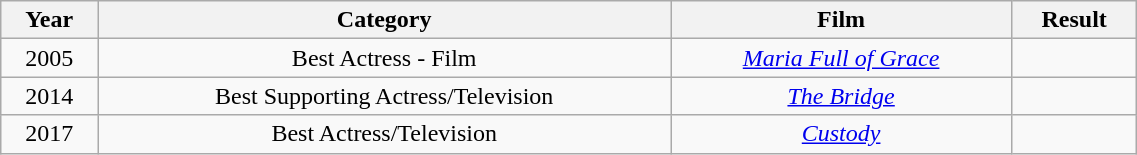<table class="wikitable" width=60%>
<tr>
<th>Year</th>
<th>Category</th>
<th>Film</th>
<th>Result</th>
</tr>
<tr>
<td style="text-align:center;">2005</td>
<td style="text-align:center;">Best Actress - Film</td>
<td style="text-align:center;"><em><a href='#'>Maria Full of Grace</a></em></td>
<td></td>
</tr>
<tr>
<td style="text-align:center;">2014</td>
<td style="text-align:center;">Best Supporting Actress/Television</td>
<td style="text-align:center;"><em><a href='#'>The Bridge</a></em></td>
<td></td>
</tr>
<tr>
<td style="text-align:center;">2017</td>
<td style="text-align:center;">Best Actress/Television</td>
<td style="text-align:center;"><em><a href='#'>Custody</a></em></td>
<td></td>
</tr>
</table>
